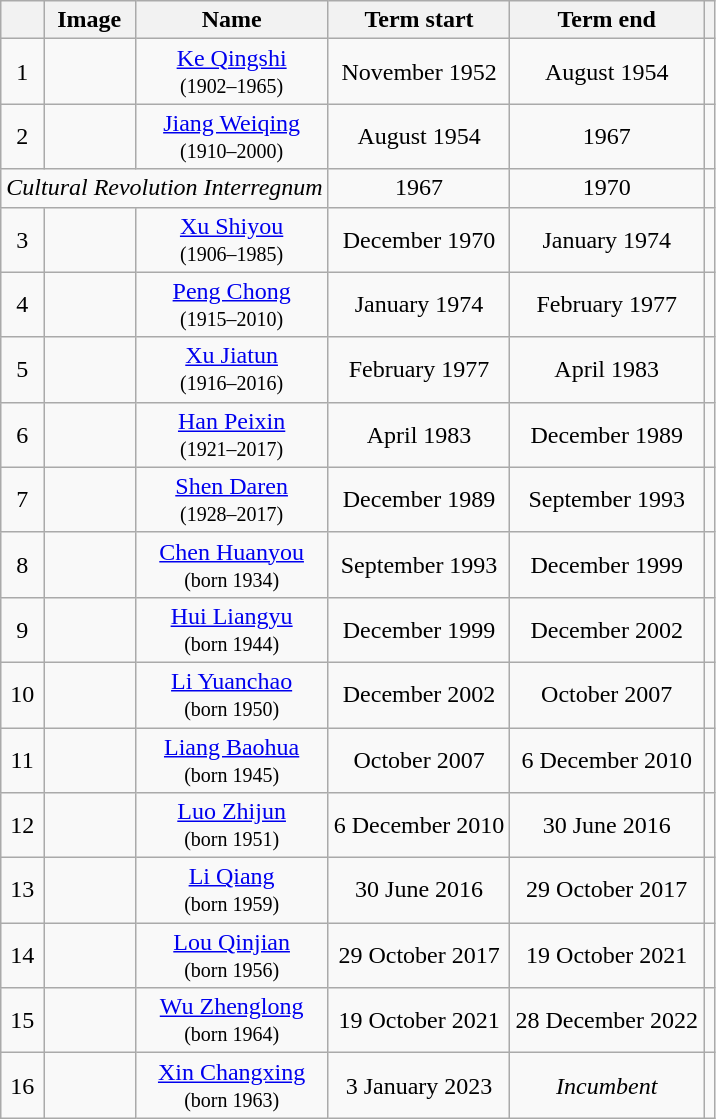<table class="wikitable" style="text-align:center">
<tr>
<th></th>
<th>Image</th>
<th>Name</th>
<th>Term start</th>
<th>Term end</th>
<th></th>
</tr>
<tr>
<td>1</td>
<td></td>
<td><a href='#'>Ke Qingshi</a><br><small>(1902–1965)</small></td>
<td>November 1952</td>
<td>August 1954</td>
<td></td>
</tr>
<tr>
<td>2</td>
<td></td>
<td><a href='#'>Jiang Weiqing</a><br><small>(1910–2000)</small></td>
<td>August 1954</td>
<td>1967</td>
<td></td>
</tr>
<tr>
<td colspan="3"><em>Cultural Revolution Interregnum</em></td>
<td>1967</td>
<td>1970</td>
<td></td>
</tr>
<tr>
<td>3</td>
<td></td>
<td><a href='#'>Xu Shiyou</a><br><small>(1906–1985)</small></td>
<td>December 1970</td>
<td>January 1974</td>
<td></td>
</tr>
<tr>
<td>4</td>
<td></td>
<td><a href='#'>Peng Chong</a><br><small>(1915–2010)</small></td>
<td>January 1974</td>
<td>February 1977</td>
<td></td>
</tr>
<tr>
<td>5</td>
<td></td>
<td><a href='#'>Xu Jiatun</a><br><small>(1916–2016)</small></td>
<td>February 1977</td>
<td>April 1983</td>
<td></td>
</tr>
<tr>
<td>6</td>
<td></td>
<td><a href='#'>Han Peixin</a><br><small>(1921–2017)</small></td>
<td>April 1983</td>
<td>December 1989</td>
<td></td>
</tr>
<tr>
<td>7</td>
<td></td>
<td><a href='#'>Shen Daren</a><br><small>(1928–2017)</small></td>
<td>December 1989</td>
<td>September 1993</td>
<td></td>
</tr>
<tr>
<td>8</td>
<td></td>
<td><a href='#'>Chen Huanyou</a><br><small>(born 1934)</small></td>
<td>September 1993</td>
<td>December 1999</td>
<td></td>
</tr>
<tr>
<td>9</td>
<td></td>
<td><a href='#'>Hui Liangyu</a><br><small>(born 1944)</small></td>
<td>December 1999</td>
<td>December 2002</td>
<td></td>
</tr>
<tr>
<td>10</td>
<td></td>
<td><a href='#'>Li Yuanchao</a><br><small>(born 1950)</small></td>
<td>December 2002</td>
<td>October 2007</td>
<td></td>
</tr>
<tr>
<td>11</td>
<td></td>
<td><a href='#'>Liang Baohua</a><br><small>(born 1945)</small></td>
<td>October 2007</td>
<td>6 December 2010</td>
<td></td>
</tr>
<tr>
<td>12</td>
<td></td>
<td><a href='#'>Luo Zhijun</a><br><small>(born 1951)</small></td>
<td>6 December 2010</td>
<td>30 June 2016</td>
<td></td>
</tr>
<tr>
<td>13</td>
<td></td>
<td><a href='#'>Li Qiang</a><br><small>(born 1959)</small></td>
<td>30 June 2016</td>
<td>29 October 2017</td>
<td></td>
</tr>
<tr>
<td>14</td>
<td></td>
<td><a href='#'>Lou Qinjian</a><br><small>(born 1956)</small></td>
<td>29 October 2017</td>
<td>19 October 2021</td>
<td></td>
</tr>
<tr>
<td>15</td>
<td></td>
<td><a href='#'>Wu Zhenglong</a><br><small>(born 1964)</small></td>
<td>19 October 2021</td>
<td>28 December 2022</td>
<td></td>
</tr>
<tr>
<td>16</td>
<td></td>
<td><a href='#'>Xin Changxing</a><br><small>(born 1963)</small></td>
<td>3 January 2023</td>
<td><em>Incumbent</em></td>
<td></td>
</tr>
</table>
